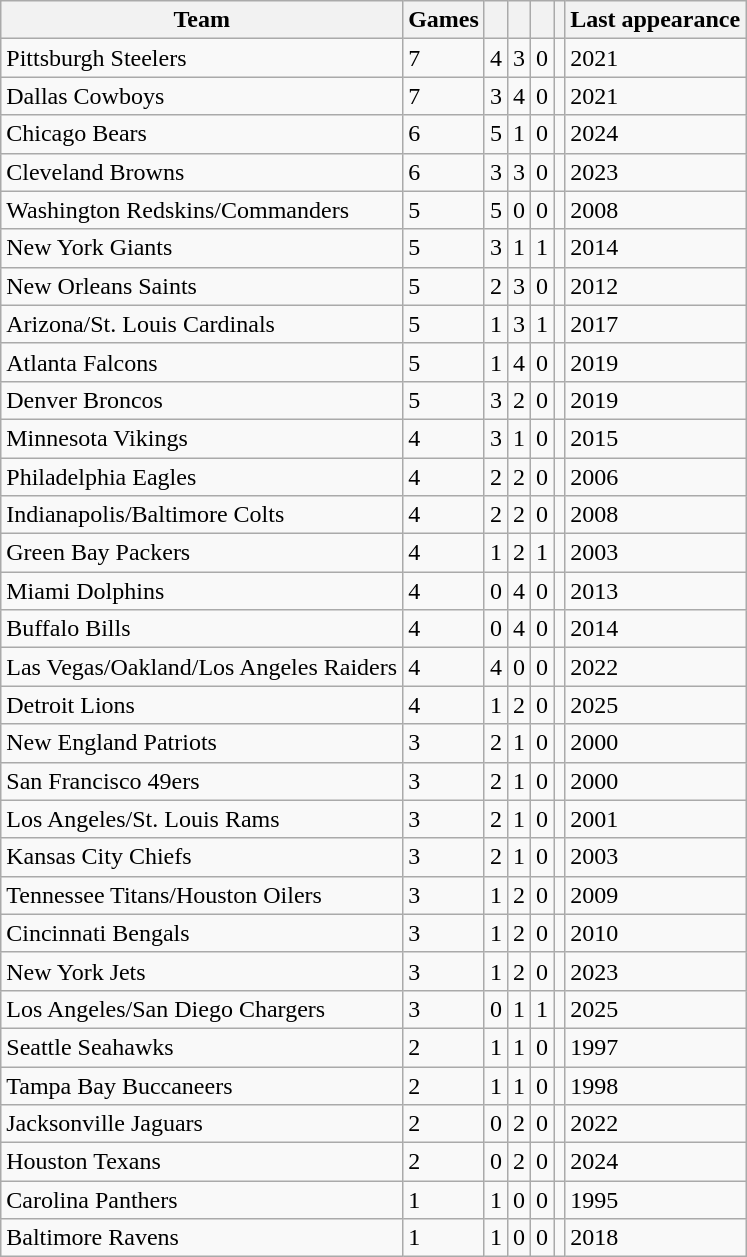<table class="wikitable sortable">
<tr>
<th>Team</th>
<th>Games</th>
<th></th>
<th></th>
<th></th>
<th></th>
<th>Last appearance</th>
</tr>
<tr>
<td>Pittsburgh Steelers</td>
<td>7</td>
<td>4</td>
<td>3</td>
<td>0</td>
<td></td>
<td>2021</td>
</tr>
<tr>
<td>Dallas Cowboys</td>
<td>7</td>
<td>3</td>
<td>4</td>
<td>0</td>
<td></td>
<td>2021</td>
</tr>
<tr>
<td>Chicago Bears</td>
<td>6</td>
<td>5</td>
<td>1</td>
<td>0</td>
<td></td>
<td>2024</td>
</tr>
<tr>
<td>Cleveland Browns</td>
<td>6</td>
<td>3</td>
<td>3</td>
<td>0</td>
<td></td>
<td>2023</td>
</tr>
<tr>
<td>Washington Redskins/Commanders</td>
<td>5</td>
<td>5</td>
<td>0</td>
<td>0</td>
<td></td>
<td>2008</td>
</tr>
<tr>
<td>New York Giants</td>
<td>5</td>
<td>3</td>
<td>1</td>
<td>1</td>
<td></td>
<td>2014</td>
</tr>
<tr>
<td>New Orleans Saints</td>
<td>5</td>
<td>2</td>
<td>3</td>
<td>0</td>
<td></td>
<td>2012</td>
</tr>
<tr>
<td>Arizona/St. Louis Cardinals</td>
<td>5</td>
<td>1</td>
<td>3</td>
<td>1</td>
<td></td>
<td>2017</td>
</tr>
<tr>
<td>Atlanta Falcons</td>
<td>5</td>
<td>1</td>
<td>4</td>
<td>0</td>
<td></td>
<td>2019</td>
</tr>
<tr>
<td>Denver Broncos</td>
<td>5</td>
<td>3</td>
<td>2</td>
<td>0</td>
<td></td>
<td>2019</td>
</tr>
<tr>
<td>Minnesota Vikings</td>
<td>4</td>
<td>3</td>
<td>1</td>
<td>0</td>
<td></td>
<td>2015</td>
</tr>
<tr>
<td>Philadelphia Eagles</td>
<td>4</td>
<td>2</td>
<td>2</td>
<td>0</td>
<td></td>
<td>2006</td>
</tr>
<tr>
<td>Indianapolis/Baltimore Colts</td>
<td>4</td>
<td>2</td>
<td>2</td>
<td>0</td>
<td></td>
<td>2008</td>
</tr>
<tr>
<td>Green Bay Packers</td>
<td>4</td>
<td>1</td>
<td>2</td>
<td>1</td>
<td></td>
<td>2003</td>
</tr>
<tr>
<td>Miami Dolphins</td>
<td>4</td>
<td>0</td>
<td>4</td>
<td>0</td>
<td></td>
<td>2013</td>
</tr>
<tr>
<td>Buffalo Bills</td>
<td>4</td>
<td>0</td>
<td>4</td>
<td>0</td>
<td></td>
<td>2014</td>
</tr>
<tr>
<td>Las Vegas/Oakland/Los Angeles Raiders</td>
<td>4</td>
<td>4</td>
<td>0</td>
<td>0</td>
<td></td>
<td>2022</td>
</tr>
<tr>
<td>Detroit Lions</td>
<td>4</td>
<td>1</td>
<td>2</td>
<td>0</td>
<td></td>
<td>2025</td>
</tr>
<tr>
<td>New England Patriots</td>
<td>3</td>
<td>2</td>
<td>1</td>
<td>0</td>
<td></td>
<td>2000</td>
</tr>
<tr>
<td>San Francisco 49ers</td>
<td>3</td>
<td>2</td>
<td>1</td>
<td>0</td>
<td></td>
<td>2000</td>
</tr>
<tr>
<td>Los Angeles/St. Louis Rams</td>
<td>3</td>
<td>2</td>
<td>1</td>
<td>0</td>
<td></td>
<td>2001</td>
</tr>
<tr>
<td>Kansas City Chiefs</td>
<td>3</td>
<td>2</td>
<td>1</td>
<td>0</td>
<td></td>
<td>2003</td>
</tr>
<tr>
<td>Tennessee Titans/Houston Oilers</td>
<td>3</td>
<td>1</td>
<td>2</td>
<td>0</td>
<td></td>
<td>2009</td>
</tr>
<tr>
<td>Cincinnati Bengals</td>
<td>3</td>
<td>1</td>
<td>2</td>
<td>0</td>
<td></td>
<td>2010</td>
</tr>
<tr>
<td>New York Jets</td>
<td>3</td>
<td>1</td>
<td>2</td>
<td>0</td>
<td></td>
<td>2023</td>
</tr>
<tr>
<td>Los Angeles/San Diego Chargers</td>
<td>3</td>
<td>0</td>
<td>1</td>
<td>1</td>
<td></td>
<td>2025</td>
</tr>
<tr>
<td>Seattle Seahawks</td>
<td>2</td>
<td>1</td>
<td>1</td>
<td>0</td>
<td></td>
<td>1997</td>
</tr>
<tr>
<td>Tampa Bay Buccaneers</td>
<td>2</td>
<td>1</td>
<td>1</td>
<td>0</td>
<td></td>
<td>1998</td>
</tr>
<tr>
<td>Jacksonville Jaguars</td>
<td>2</td>
<td>0</td>
<td>2</td>
<td>0</td>
<td></td>
<td>2022</td>
</tr>
<tr>
<td>Houston Texans</td>
<td>2</td>
<td>0</td>
<td>2</td>
<td>0</td>
<td></td>
<td>2024</td>
</tr>
<tr>
<td>Carolina Panthers</td>
<td>1</td>
<td>1</td>
<td>0</td>
<td>0</td>
<td></td>
<td>1995</td>
</tr>
<tr>
<td>Baltimore Ravens</td>
<td>1</td>
<td>1</td>
<td>0</td>
<td>0</td>
<td></td>
<td>2018</td>
</tr>
</table>
